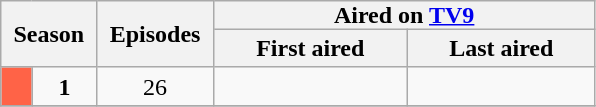<table class="wikitable">
<tr>
<th style="padding:0 8px;" rowspan="2" colspan="2">Season</th>
<th style="padding:0 8px;" rowspan="2">Episodes</th>
<th style="padding:0 80px;" colspan="2">Aired on <a href='#'>TV9</a></th>
</tr>
<tr>
<th>First aired</th>
<th>Last aired</th>
</tr>
<tr>
<td style="background:#FF6347; color:#100; text-align:center;"></td>
<td style="text-align:center;"><strong>1</strong></td>
<td style="text-align:center;">26</td>
<td style="text-align:center;"></td>
<td style="text-align:center;"></td>
</tr>
<tr>
</tr>
</table>
